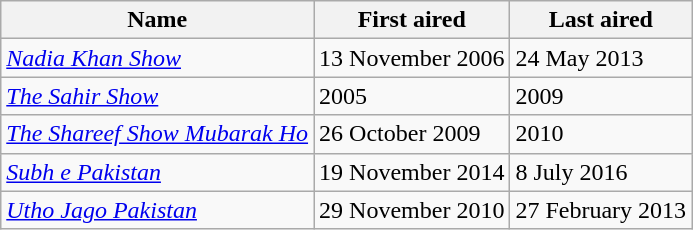<table class="wikitable">
<tr>
<th>Name</th>
<th>First aired</th>
<th>Last aired</th>
</tr>
<tr>
<td><em><a href='#'>Nadia Khan Show</a></em></td>
<td>13 November 2006</td>
<td>24 May 2013</td>
</tr>
<tr>
<td><em><a href='#'>The Sahir Show</a></em></td>
<td>2005</td>
<td>2009</td>
</tr>
<tr>
<td><em><a href='#'>The Shareef Show Mubarak Ho</a></em></td>
<td>26 October 2009</td>
<td>2010</td>
</tr>
<tr>
<td><em><a href='#'>Subh e Pakistan</a></em></td>
<td>19 November 2014</td>
<td>8 July 2016</td>
</tr>
<tr>
<td><em><a href='#'>Utho Jago Pakistan</a></em></td>
<td>29 November 2010</td>
<td>27 February 2013</td>
</tr>
</table>
